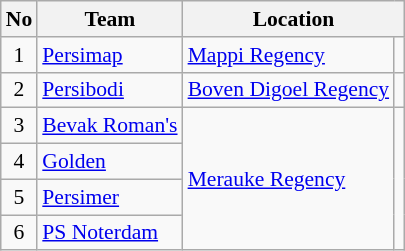<table class="wikitable sortable" style="font-size:90%;">
<tr>
<th>No</th>
<th>Team</th>
<th colspan="2">Location</th>
</tr>
<tr>
<td align="center">1</td>
<td><a href='#'>Persimap</a></td>
<td><a href='#'>Mappi Regency</a></td>
<td></td>
</tr>
<tr>
<td align="center">2</td>
<td><a href='#'>Persibodi</a></td>
<td><a href='#'>Boven Digoel Regency</a></td>
<td></td>
</tr>
<tr>
<td align="center">3</td>
<td><a href='#'>Bevak Roman's</a></td>
<td rowspan="4"><a href='#'>Merauke Regency</a></td>
<td rowspan="4"></td>
</tr>
<tr>
<td align="center">4</td>
<td><a href='#'>Golden</a></td>
</tr>
<tr>
<td align="center">5</td>
<td><a href='#'>Persimer</a></td>
</tr>
<tr>
<td align="center">6</td>
<td><a href='#'>PS Noterdam</a></td>
</tr>
</table>
